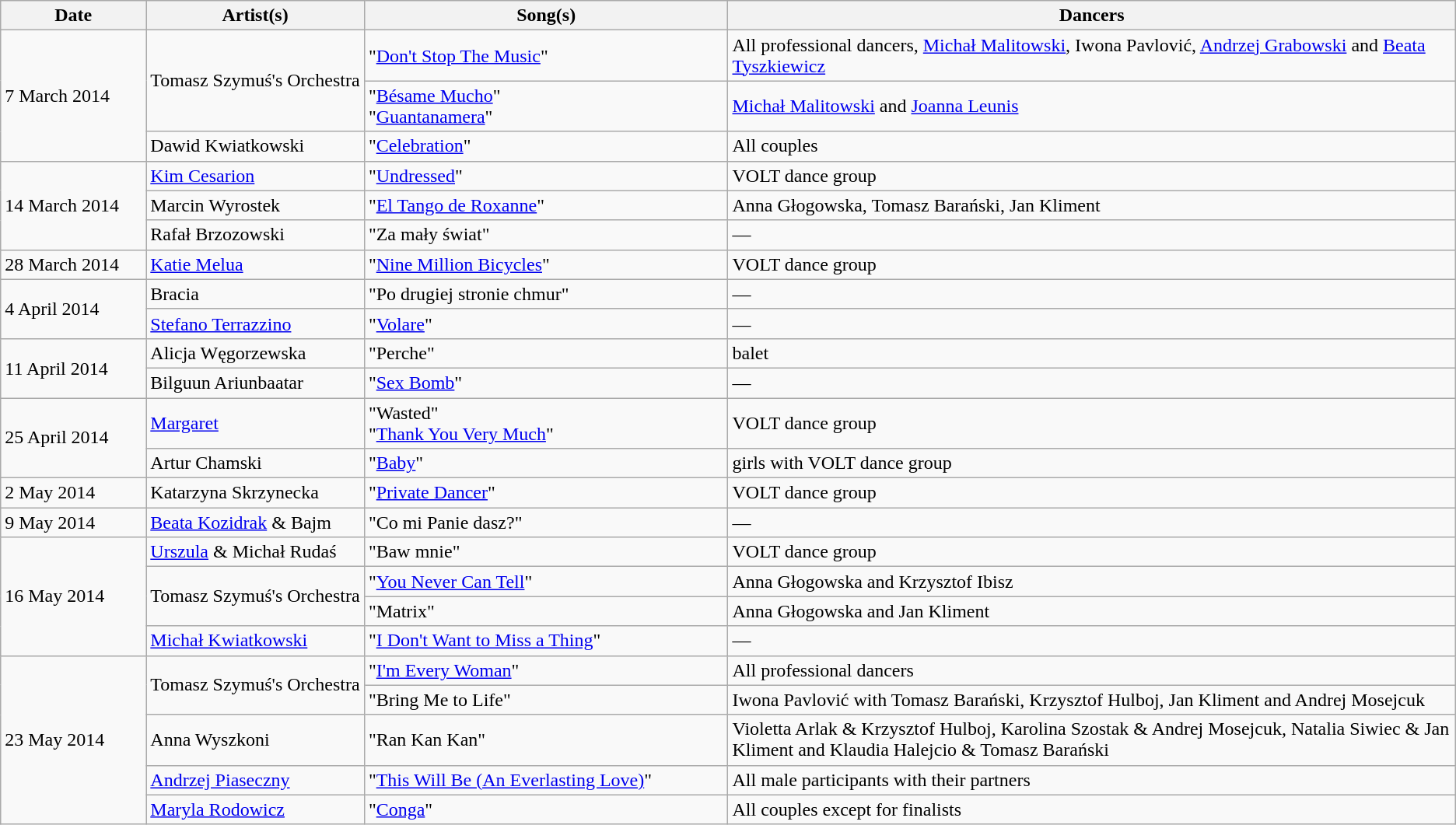<table class="wikitable">
<tr>
<th style="width: 10%">Date</th>
<th style="width: 15%">Artist(s)</th>
<th style="width: 25%">Song(s)</th>
<th>Dancers</th>
</tr>
<tr>
<td rowspan=3>7 March 2014</td>
<td rowspan=2>Tomasz Szymuś's Orchestra</td>
<td>"<a href='#'>Don't Stop The Music</a>"</td>
<td>All professional dancers, <a href='#'>Michał Malitowski</a>, Iwona Pavlović, <a href='#'>Andrzej Grabowski</a> and <a href='#'>Beata Tyszkiewicz</a></td>
</tr>
<tr>
<td>"<a href='#'>Bésame Mucho</a>"<br>"<a href='#'>Guantanamera</a>"</td>
<td><a href='#'>Michał Malitowski</a> and <a href='#'>Joanna Leunis</a></td>
</tr>
<tr>
<td>Dawid Kwiatkowski</td>
<td>"<a href='#'>Celebration</a>"</td>
<td>All couples</td>
</tr>
<tr>
<td rowspan=3>14 March 2014</td>
<td><a href='#'>Kim Cesarion</a></td>
<td>"<a href='#'>Undressed</a>"</td>
<td>VOLT dance group</td>
</tr>
<tr>
<td>Marcin Wyrostek</td>
<td>"<a href='#'>El Tango de Roxanne</a>"</td>
<td>Anna Głogowska, Tomasz Barański, Jan Kliment</td>
</tr>
<tr>
<td>Rafał Brzozowski</td>
<td>"Za mały świat"</td>
<td>—</td>
</tr>
<tr>
<td>28 March 2014</td>
<td><a href='#'>Katie Melua</a></td>
<td>"<a href='#'>Nine Million Bicycles</a>"</td>
<td>VOLT dance group</td>
</tr>
<tr>
<td rowspan=2>4 April 2014</td>
<td>Bracia</td>
<td>"Po drugiej stronie chmur"</td>
<td>—</td>
</tr>
<tr>
<td><a href='#'>Stefano Terrazzino</a></td>
<td>"<a href='#'>Volare</a>"</td>
<td>—</td>
</tr>
<tr>
<td rowspan=2>11 April 2014</td>
<td>Alicja Węgorzewska</td>
<td>"Perche"</td>
<td>balet</td>
</tr>
<tr>
<td>Bilguun Ariunbaatar</td>
<td>"<a href='#'>Sex Bomb</a>"</td>
<td>—</td>
</tr>
<tr>
<td rowspan=2>25 April 2014</td>
<td><a href='#'>Margaret</a></td>
<td>"Wasted"<br>"<a href='#'>Thank You Very Much</a>"</td>
<td>VOLT dance group</td>
</tr>
<tr>
<td>Artur Chamski</td>
<td>"<a href='#'>Baby</a>"</td>
<td>girls with VOLT dance group</td>
</tr>
<tr>
<td>2 May 2014</td>
<td>Katarzyna Skrzynecka</td>
<td>"<a href='#'>Private Dancer</a>"</td>
<td>VOLT dance group</td>
</tr>
<tr>
<td>9 May 2014</td>
<td><a href='#'>Beata Kozidrak</a> & Bajm</td>
<td>"Co mi Panie dasz?"</td>
<td>—</td>
</tr>
<tr>
<td rowspan=4>16 May 2014</td>
<td><a href='#'>Urszula</a> & Michał Rudaś</td>
<td>"Baw mnie"</td>
<td>VOLT dance group</td>
</tr>
<tr>
<td rowspan=2>Tomasz Szymuś's Orchestra</td>
<td>"<a href='#'>You Never Can Tell</a>"</td>
<td>Anna Głogowska and Krzysztof Ibisz</td>
</tr>
<tr>
<td>"Matrix"</td>
<td>Anna Głogowska and Jan Kliment</td>
</tr>
<tr>
<td><a href='#'>Michał Kwiatkowski</a></td>
<td>"<a href='#'>I Don't Want to Miss a Thing</a>"</td>
<td>—</td>
</tr>
<tr>
<td rowspan=5>23 May 2014</td>
<td rowspan=2>Tomasz Szymuś's Orchestra</td>
<td>"<a href='#'>I'm Every Woman</a>"</td>
<td>All professional dancers</td>
</tr>
<tr>
<td>"Bring Me to Life"</td>
<td>Iwona Pavlović with Tomasz Barański, Krzysztof Hulboj, Jan Kliment and Andrej Mosejcuk</td>
</tr>
<tr>
<td>Anna Wyszkoni</td>
<td>"Ran Kan Kan"</td>
<td>Violetta Arlak & Krzysztof Hulboj, Karolina Szostak & Andrej Mosejcuk, Natalia Siwiec & Jan Kliment and Klaudia Halejcio & Tomasz Barański</td>
</tr>
<tr>
<td><a href='#'>Andrzej Piaseczny</a></td>
<td>"<a href='#'>This Will Be (An Everlasting Love)</a>"</td>
<td>All male participants with their partners</td>
</tr>
<tr>
<td><a href='#'>Maryla Rodowicz</a></td>
<td>"<a href='#'>Conga</a>"</td>
<td>All couples except for finalists</td>
</tr>
</table>
